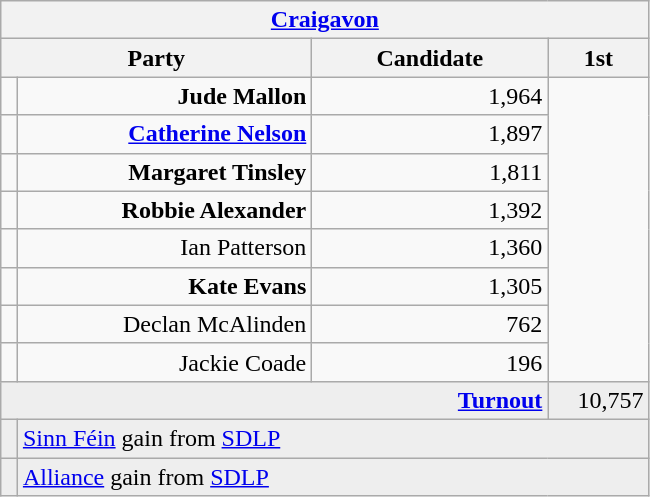<table class="wikitable">
<tr>
<th colspan="4" align="center"><a href='#'>Craigavon</a></th>
</tr>
<tr>
<th colspan="2" align="center" width=200>Party</th>
<th width=150>Candidate</th>
<th width=60>1st </th>
</tr>
<tr>
<td></td>
<td align="right"><strong>Jude Mallon</strong></td>
<td align="right">1,964</td>
</tr>
<tr>
<td></td>
<td align="right"><strong><a href='#'>Catherine Nelson</a></strong></td>
<td align="right">1,897</td>
</tr>
<tr>
<td></td>
<td align="right"><strong>Margaret Tinsley</strong></td>
<td align="right">1,811</td>
</tr>
<tr>
<td></td>
<td align="right"><strong>Robbie Alexander</strong></td>
<td align="right">1,392</td>
</tr>
<tr>
<td></td>
<td align="right">Ian Patterson</td>
<td align="right">1,360</td>
</tr>
<tr>
<td></td>
<td align="right"><strong>Kate Evans</strong></td>
<td align="right">1,305</td>
</tr>
<tr>
<td></td>
<td align="right">Declan McAlinden</td>
<td align="right">762</td>
</tr>
<tr>
<td></td>
<td align="right">Jackie Coade</td>
<td align="right">196</td>
</tr>
<tr bgcolor="EEEEEE">
<td colspan=3 align="right"><strong><a href='#'>Turnout</a></strong></td>
<td align="right">10,757</td>
</tr>
<tr bgcolor="EEEEEE">
<td bgcolor=></td>
<td colspan=4 bgcolor="EEEEEE"><a href='#'>Sinn Féin</a> gain from <a href='#'>SDLP</a></td>
</tr>
<tr bgcolor="EEEEEE">
<td bgcolor=></td>
<td colspan=4 bgcolor="EEEEEE"><a href='#'>Alliance</a> gain from <a href='#'>SDLP</a></td>
</tr>
</table>
